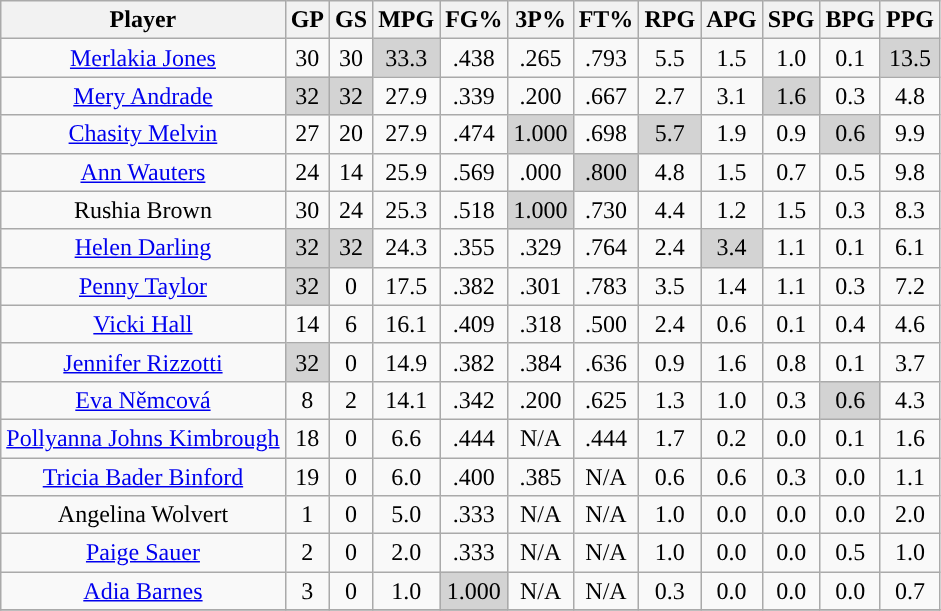<table class="wikitable sortable" style="text-align:center;">
<tr>
<th>Player</th>
<th>GP</th>
<th>GS</th>
<th>MPG</th>
<th>FG%</th>
<th>3P%</th>
<th>FT%</th>
<th>RPG</th>
<th>APG</th>
<th>SPG</th>
<th>BPG</th>
<th>PPG</th>
</tr>
<tr>
<td><a href='#'>Merlakia Jones</a></td>
<td>30</td>
<td>30</td>
<td style="background:#D3D3D3;">33.3</td>
<td>.438</td>
<td>.265</td>
<td>.793</td>
<td>5.5</td>
<td>1.5</td>
<td>1.0</td>
<td>0.1</td>
<td style="background:#D3D3D3;">13.5</td>
</tr>
<tr>
<td><a href='#'>Mery Andrade</a></td>
<td style="background:#D3D3D3;">32</td>
<td style="background:#D3D3D3;">32</td>
<td>27.9</td>
<td>.339</td>
<td>.200</td>
<td>.667</td>
<td>2.7</td>
<td>3.1</td>
<td style="background:#D3D3D3;">1.6</td>
<td>0.3</td>
<td>4.8</td>
</tr>
<tr>
<td><a href='#'>Chasity Melvin</a></td>
<td>27</td>
<td>20</td>
<td>27.9</td>
<td>.474</td>
<td style="background:#D3D3D3;">1.000</td>
<td>.698</td>
<td style="background:#D3D3D3;">5.7</td>
<td>1.9</td>
<td>0.9</td>
<td style="background:#D3D3D3;">0.6</td>
<td>9.9</td>
</tr>
<tr>
<td><a href='#'>Ann Wauters</a></td>
<td>24</td>
<td>14</td>
<td>25.9</td>
<td>.569</td>
<td>.000</td>
<td style="background:#D3D3D3;">.800</td>
<td>4.8</td>
<td>1.5</td>
<td>0.7</td>
<td>0.5</td>
<td>9.8</td>
</tr>
<tr>
<td>Rushia Brown</td>
<td>30</td>
<td>24</td>
<td>25.3</td>
<td>.518</td>
<td style="background:#D3D3D3;">1.000</td>
<td>.730</td>
<td>4.4</td>
<td>1.2</td>
<td>1.5</td>
<td>0.3</td>
<td>8.3</td>
</tr>
<tr>
<td><a href='#'>Helen Darling</a></td>
<td style="background:#D3D3D3;">32</td>
<td style="background:#D3D3D3;">32</td>
<td>24.3</td>
<td>.355</td>
<td>.329</td>
<td>.764</td>
<td>2.4</td>
<td style="background:#D3D3D3;">3.4</td>
<td>1.1</td>
<td>0.1</td>
<td>6.1</td>
</tr>
<tr>
<td><a href='#'>Penny Taylor</a></td>
<td style="background:#D3D3D3;">32</td>
<td>0</td>
<td>17.5</td>
<td>.382</td>
<td>.301</td>
<td>.783</td>
<td>3.5</td>
<td>1.4</td>
<td>1.1</td>
<td>0.3</td>
<td>7.2</td>
</tr>
<tr>
<td><a href='#'>Vicki Hall</a></td>
<td>14</td>
<td>6</td>
<td>16.1</td>
<td>.409</td>
<td>.318</td>
<td>.500</td>
<td>2.4</td>
<td>0.6</td>
<td>0.1</td>
<td>0.4</td>
<td>4.6</td>
</tr>
<tr>
<td><a href='#'>Jennifer Rizzotti</a></td>
<td style="background:#D3D3D3;">32</td>
<td>0</td>
<td>14.9</td>
<td>.382</td>
<td>.384</td>
<td>.636</td>
<td>0.9</td>
<td>1.6</td>
<td>0.8</td>
<td>0.1</td>
<td>3.7</td>
</tr>
<tr>
<td><a href='#'>Eva Němcová</a></td>
<td>8</td>
<td>2</td>
<td>14.1</td>
<td>.342</td>
<td>.200</td>
<td>.625</td>
<td>1.3</td>
<td>1.0</td>
<td>0.3</td>
<td style="background:#D3D3D3;">0.6</td>
<td>4.3</td>
</tr>
<tr>
<td><a href='#'>Pollyanna Johns Kimbrough</a></td>
<td>18</td>
<td>0</td>
<td>6.6</td>
<td>.444</td>
<td>N/A</td>
<td>.444</td>
<td>1.7</td>
<td>0.2</td>
<td>0.0</td>
<td>0.1</td>
<td>1.6</td>
</tr>
<tr>
<td><a href='#'>Tricia Bader Binford</a></td>
<td>19</td>
<td>0</td>
<td>6.0</td>
<td>.400</td>
<td>.385</td>
<td>N/A</td>
<td>0.6</td>
<td>0.6</td>
<td>0.3</td>
<td>0.0</td>
<td>1.1</td>
</tr>
<tr>
<td>Angelina Wolvert</td>
<td>1</td>
<td>0</td>
<td>5.0</td>
<td>.333</td>
<td>N/A</td>
<td>N/A</td>
<td>1.0</td>
<td>0.0</td>
<td>0.0</td>
<td>0.0</td>
<td>2.0</td>
</tr>
<tr>
<td><a href='#'>Paige Sauer</a></td>
<td>2</td>
<td>0</td>
<td>2.0</td>
<td>.333</td>
<td>N/A</td>
<td>N/A</td>
<td>1.0</td>
<td>0.0</td>
<td>0.0</td>
<td>0.5</td>
<td>1.0</td>
</tr>
<tr>
<td><a href='#'>Adia Barnes</a></td>
<td>3</td>
<td>0</td>
<td>1.0</td>
<td style="background:#D3D3D3;">1.000</td>
<td>N/A</td>
<td>N/A</td>
<td>0.3</td>
<td>0.0</td>
<td>0.0</td>
<td>0.0</td>
<td>0.7</td>
</tr>
<tr>
</tr>
</table>
